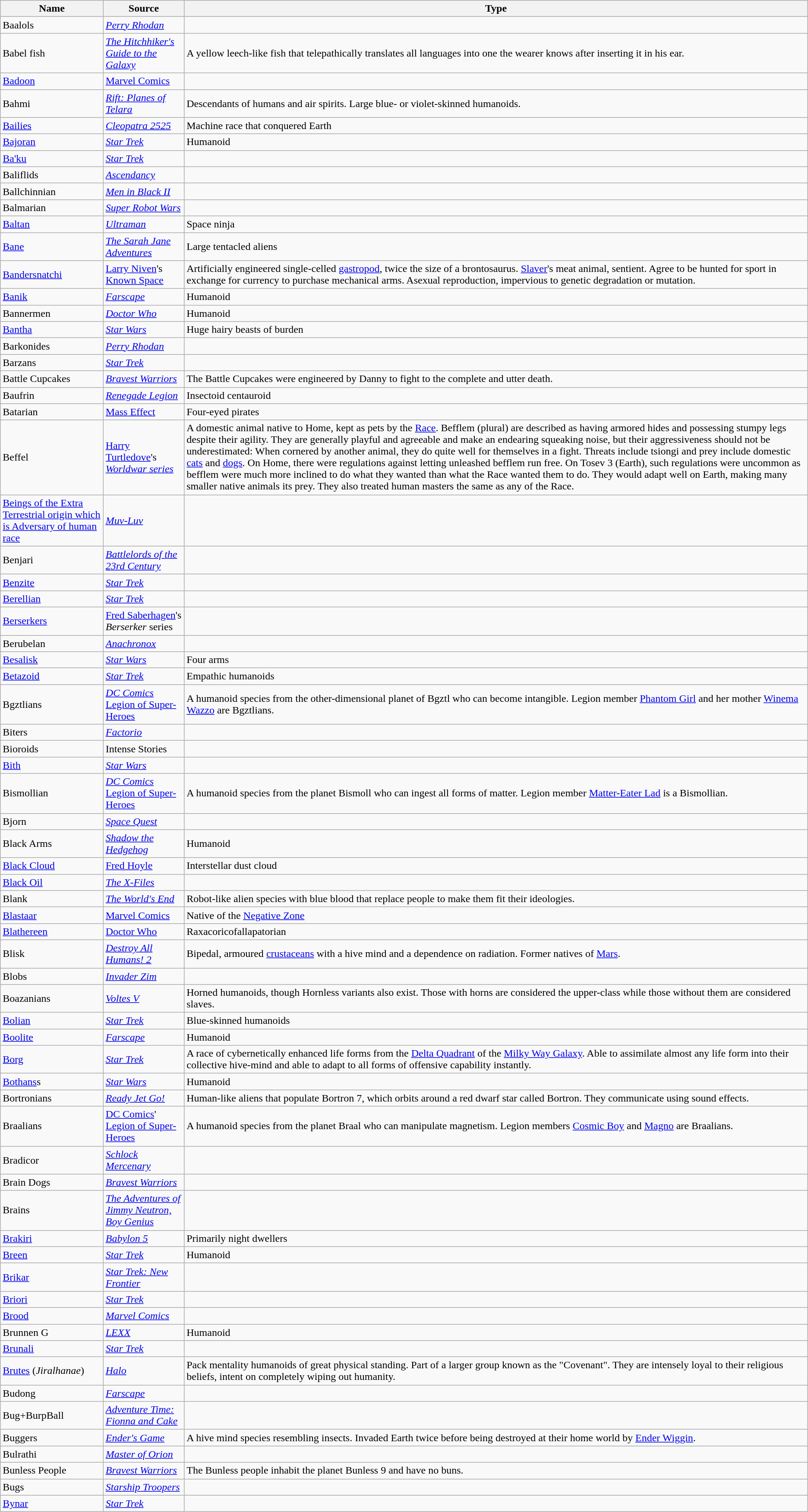<table class="wikitable sortable">
<tr>
<th>Name</th>
<th>Source</th>
<th>Type</th>
</tr>
<tr>
<td>Baalols</td>
<td><em><a href='#'>Perry Rhodan</a></em></td>
<td></td>
</tr>
<tr>
<td>Babel fish</td>
<td><em><a href='#'>The Hitchhiker's Guide to the Galaxy</a></em></td>
<td>A yellow leech-like fish that telepathically translates all languages into one the wearer knows after inserting it in his ear.</td>
</tr>
<tr>
<td><a href='#'>Badoon</a></td>
<td><a href='#'>Marvel Comics</a></td>
<td></td>
</tr>
<tr>
<td>Bahmi</td>
<td><a href='#'><em>Rift: Planes of Telara</em></a></td>
<td>Descendants of humans and air spirits.  Large blue- or violet-skinned humanoids.</td>
</tr>
<tr>
<td><a href='#'>Bailies</a></td>
<td><em><a href='#'>Cleopatra 2525</a></em></td>
<td>Machine race that conquered Earth</td>
</tr>
<tr>
<td><a href='#'>Bajoran</a></td>
<td><em><a href='#'>Star Trek</a></em></td>
<td>Humanoid</td>
</tr>
<tr>
<td><a href='#'>Ba'ku</a></td>
<td><em><a href='#'>Star Trek</a></em></td>
<td></td>
</tr>
<tr>
<td>Baliflids</td>
<td><em><a href='#'>Ascendancy</a></em></td>
<td></td>
</tr>
<tr>
<td>Ballchinnian</td>
<td><em><a href='#'>Men in Black II</a></em></td>
<td></td>
</tr>
<tr>
<td>Balmarian</td>
<td><em><a href='#'>Super Robot Wars</a></em></td>
<td></td>
</tr>
<tr>
<td><a href='#'>Baltan</a></td>
<td><em><a href='#'>Ultraman</a></em></td>
<td>Space ninja</td>
</tr>
<tr>
<td><a href='#'>Bane</a></td>
<td><em><a href='#'>The Sarah Jane Adventures</a></em></td>
<td>Large tentacled aliens</td>
</tr>
<tr>
<td><a href='#'>Bandersnatchi</a></td>
<td><a href='#'>Larry Niven</a>'s <a href='#'>Known Space</a></td>
<td>Artificially engineered single-celled <a href='#'>gastropod</a>, twice the size of a brontosaurus. <a href='#'>Slaver</a>'s meat animal, sentient. Agree to be hunted for sport in exchange for currency to purchase mechanical arms. Asexual reproduction, impervious to genetic degradation or mutation.</td>
</tr>
<tr>
<td><a href='#'>Banik</a></td>
<td><em><a href='#'>Farscape</a></em></td>
<td>Humanoid</td>
</tr>
<tr>
<td>Bannermen</td>
<td><em><a href='#'>Doctor Who</a></em></td>
<td>Humanoid</td>
</tr>
<tr>
<td><a href='#'>Bantha</a></td>
<td><em><a href='#'>Star Wars</a></em></td>
<td>Huge hairy beasts of burden</td>
</tr>
<tr>
<td>Barkonides</td>
<td><em><a href='#'>Perry Rhodan</a></em></td>
<td></td>
</tr>
<tr>
<td>Barzans</td>
<td><em><a href='#'>Star Trek</a></em></td>
<td></td>
</tr>
<tr>
<td>Battle Cupcakes</td>
<td><em><a href='#'>Bravest Warriors</a></em></td>
<td>The Battle Cupcakes were engineered by Danny to fight to the complete and utter death.</td>
</tr>
<tr>
<td>Baufrin</td>
<td><em><a href='#'>Renegade Legion</a></em></td>
<td>Insectoid centauroid</td>
</tr>
<tr>
<td>Batarian</td>
<td><a href='#'>Mass Effect</a></td>
<td>Four-eyed pirates</td>
</tr>
<tr>
<td>Beffel</td>
<td><a href='#'>Harry Turtledove</a>'s <em><a href='#'>Worldwar series</a></em></td>
<td>A domestic animal native to Home, kept as pets by the <a href='#'>Race</a>. Befflem (plural) are described as having armored hides and possessing stumpy legs despite their agility. They are generally playful and agreeable and make an endearing squeaking noise, but their aggressiveness should not be underestimated: When cornered by another animal, they do quite well for themselves in a fight. Threats include tsiongi and prey include domestic <a href='#'>cats</a> and <a href='#'>dogs</a>. On Home, there were regulations against letting unleashed befflem run free. On Tosev 3 (Earth), such regulations were uncommon as befflem were much more inclined to do what they wanted than what the Race wanted them to do. They would adapt well on Earth, making many smaller native animals its prey. They also treated human masters the same as any of the Race.</td>
</tr>
<tr>
<td><a href='#'>Beings of the Extra Terrestrial origin which is Adversary of human race</a></td>
<td><em><a href='#'>Muv-Luv</a></em></td>
<td></td>
</tr>
<tr>
<td>Benjari</td>
<td><em><a href='#'>Battlelords of the 23rd Century</a></em></td>
<td></td>
</tr>
<tr>
<td><a href='#'>Benzite</a></td>
<td><em><a href='#'>Star Trek</a></em></td>
<td></td>
</tr>
<tr>
<td><a href='#'>Berellian</a></td>
<td><em><a href='#'>Star Trek</a></em></td>
<td></td>
</tr>
<tr>
<td><a href='#'>Berserkers</a></td>
<td><a href='#'>Fred Saberhagen</a>'s <em>Berserker</em> series</td>
<td></td>
</tr>
<tr>
<td>Berubelan</td>
<td><em><a href='#'>Anachronox</a></em></td>
<td></td>
</tr>
<tr>
<td><a href='#'>Besalisk</a></td>
<td><em><a href='#'>Star Wars</a></em></td>
<td>Four arms</td>
</tr>
<tr>
<td><a href='#'>Betazoid</a></td>
<td><em><a href='#'>Star Trek</a></em></td>
<td>Empathic humanoids</td>
</tr>
<tr>
<td>Bgztlians</td>
<td><em><a href='#'>DC Comics</a></em> <a href='#'>Legion of Super-Heroes</a></td>
<td>A humanoid species from the other-dimensional planet of Bgztl who can become intangible. Legion member <a href='#'>Phantom Girl</a> and her mother <a href='#'>Winema Wazzo</a> are Bgztlians.</td>
</tr>
<tr>
<td>Biters</td>
<td><em><a href='#'>Factorio</a></em></td>
<td></td>
</tr>
<tr>
<td>Bioroids</td>
<td>Intense Stories</td>
<td></td>
</tr>
<tr>
<td><a href='#'>Bith</a></td>
<td><em><a href='#'>Star Wars</a></em></td>
<td></td>
</tr>
<tr>
<td>Bismollian</td>
<td><em><a href='#'>DC Comics</a></em> <a href='#'>Legion of Super-Heroes</a></td>
<td>A humanoid species from the planet Bismoll who can ingest all forms of matter. Legion member <a href='#'>Matter-Eater Lad</a> is a Bismollian.</td>
</tr>
<tr>
<td>Bjorn</td>
<td><em><a href='#'>Space Quest</a></em></td>
<td></td>
</tr>
<tr>
<td>Black Arms</td>
<td><em><a href='#'>Shadow the Hedgehog</a></em></td>
<td>Humanoid</td>
</tr>
<tr>
<td><a href='#'>Black Cloud</a></td>
<td><a href='#'>Fred Hoyle</a></td>
<td>Interstellar dust cloud</td>
</tr>
<tr>
<td><a href='#'>Black Oil</a></td>
<td><em><a href='#'>The X-Files</a></em></td>
<td></td>
</tr>
<tr>
<td>Blank</td>
<td><em><a href='#'>The World's End</a></em></td>
<td>Robot-like alien species with blue blood that replace people to make them fit their ideologies.</td>
</tr>
<tr>
<td><a href='#'>Blastaar</a></td>
<td><a href='#'>Marvel Comics</a></td>
<td>Native of the <a href='#'>Negative Zone</a></td>
</tr>
<tr>
<td><a href='#'>Blathereen</a></td>
<td><a href='#'>Doctor Who</a></td>
<td>Raxacoricofallapatorian</td>
</tr>
<tr>
<td>Blisk</td>
<td><em><a href='#'>Destroy All Humans! 2</a></em></td>
<td>Bipedal, armoured <a href='#'>crustaceans</a> with a hive mind and a dependence on radiation. Former natives of <a href='#'>Mars</a>.</td>
</tr>
<tr>
<td>Blobs</td>
<td><em><a href='#'>Invader Zim</a></em></td>
<td></td>
</tr>
<tr>
<td>Boazanians</td>
<td><em><a href='#'>Voltes V</a></em></td>
<td>Horned humanoids, though Hornless variants also exist. Those with horns are considered the upper-class while those without them are considered slaves.</td>
</tr>
<tr>
<td><a href='#'>Bolian</a></td>
<td><em><a href='#'>Star Trek</a></em></td>
<td>Blue-skinned humanoids</td>
</tr>
<tr>
<td><a href='#'>Boolite</a></td>
<td><em><a href='#'>Farscape</a></em></td>
<td>Humanoid</td>
</tr>
<tr>
<td><a href='#'>Borg</a></td>
<td><em><a href='#'>Star Trek</a></em></td>
<td>A race of cybernetically enhanced life forms from the <a href='#'>Delta Quadrant</a> of the <a href='#'>Milky Way Galaxy</a>. Able to assimilate almost any life form into their collective hive-mind and able to adapt to all forms of offensive capability instantly.</td>
</tr>
<tr>
<td><a href='#'>Bothans</a>s</td>
<td><em><a href='#'>Star Wars</a></em></td>
<td>Humanoid</td>
</tr>
<tr>
<td>Bortronians</td>
<td><em><a href='#'>Ready Jet Go!</a></em></td>
<td>Human-like aliens that populate Bortron 7, which orbits around a red dwarf star called Bortron. They communicate using sound effects.</td>
</tr>
<tr>
<td>Braalians</td>
<td><a href='#'>DC Comics</a>' <a href='#'>Legion of Super-Heroes</a></td>
<td>A humanoid species from the planet Braal who can manipulate magnetism. Legion members <a href='#'>Cosmic Boy</a> and <a href='#'>Magno</a> are Braalians.</td>
</tr>
<tr>
<td>Bradicor</td>
<td><em><a href='#'>Schlock Mercenary</a></em></td>
<td></td>
</tr>
<tr>
<td>Brain Dogs</td>
<td><em><a href='#'>Bravest Warriors</a></em></td>
<td></td>
</tr>
<tr>
<td>Brains</td>
<td><em><a href='#'>The Adventures of Jimmy Neutron, Boy Genius</a></em></td>
<td></td>
</tr>
<tr>
<td><a href='#'>Brakiri</a></td>
<td><em><a href='#'>Babylon 5</a></em></td>
<td>Primarily night dwellers</td>
</tr>
<tr>
<td><a href='#'>Breen</a></td>
<td><em><a href='#'>Star Trek</a></em></td>
<td>Humanoid</td>
</tr>
<tr>
<td><a href='#'>Brikar</a></td>
<td><em><a href='#'>Star Trek: New Frontier</a></em></td>
<td></td>
</tr>
<tr>
<td><a href='#'>Briori</a></td>
<td><em><a href='#'>Star Trek</a></em></td>
<td></td>
</tr>
<tr>
<td><a href='#'>Brood</a></td>
<td><em><a href='#'>Marvel Comics</a></em></td>
<td></td>
</tr>
<tr>
<td>Brunnen G</td>
<td><em><a href='#'>LEXX</a></em></td>
<td>Humanoid</td>
</tr>
<tr>
<td><a href='#'>Brunali</a></td>
<td><em><a href='#'>Star Trek</a></em></td>
<td></td>
</tr>
<tr>
<td><a href='#'>Brutes</a> (<em>Jiralhanae</em>)</td>
<td><em><a href='#'>Halo</a></em></td>
<td>Pack mentality humanoids of great physical standing.  Part of a larger group known as the "Covenant". They are intensely loyal to their religious beliefs, intent on completely wiping out humanity.</td>
</tr>
<tr>
<td>Budong</td>
<td><em><a href='#'>Farscape</a></em></td>
<td></td>
</tr>
<tr>
<td>Bug+BurpBall</td>
<td><em><a href='#'>Adventure Time: Fionna and Cake</a></em></td>
<td></td>
</tr>
<tr>
<td>Buggers</td>
<td><em><a href='#'>Ender's Game</a></em></td>
<td>A hive mind species resembling insects. Invaded Earth twice before being destroyed at their home world by <a href='#'>Ender Wiggin</a>.</td>
</tr>
<tr>
<td>Bulrathi</td>
<td><em><a href='#'>Master of Orion</a></em></td>
<td></td>
</tr>
<tr>
<td>Bunless People</td>
<td><em><a href='#'>Bravest Warriors</a></em></td>
<td>The Bunless people inhabit the planet Bunless 9 and have no buns.</td>
</tr>
<tr>
<td>Bugs</td>
<td><em><a href='#'>Starship Troopers</a></em></td>
<td></td>
</tr>
<tr>
<td><a href='#'>Bynar</a></td>
<td><em><a href='#'>Star Trek</a></em></td>
<td></td>
</tr>
</table>
